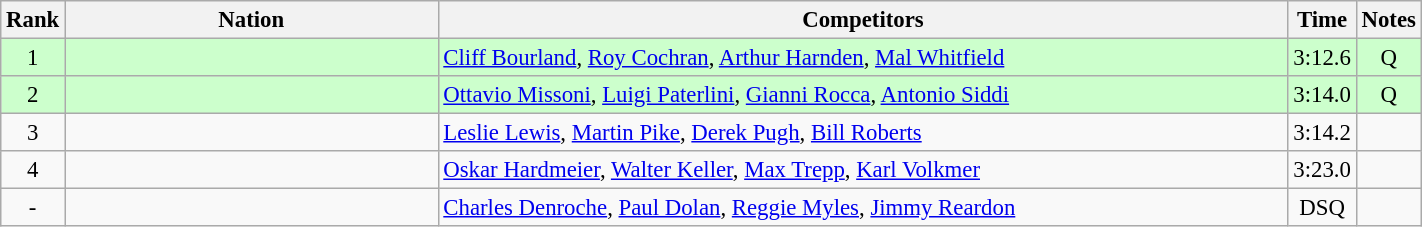<table class="wikitable sortable"  style="width:75%; text-align:center; font-size:95%;">
<tr>
<th width=15>Rank</th>
<th width=300>Nation</th>
<th width=700>Competitors</th>
<th width=15>Time</th>
<th width=15>Notes</th>
</tr>
<tr style="background:#cfc;">
<td>1</td>
<td align=left></td>
<td align=left><a href='#'>Cliff Bourland</a>, <a href='#'>Roy Cochran</a>, <a href='#'>Arthur Harnden</a>, <a href='#'>Mal Whitfield</a></td>
<td>3:12.6</td>
<td>Q</td>
</tr>
<tr style="background:#cfc;">
<td>2</td>
<td align=left></td>
<td align=left><a href='#'>Ottavio Missoni</a>, <a href='#'>Luigi Paterlini</a>, <a href='#'>Gianni Rocca</a>, <a href='#'>Antonio Siddi</a></td>
<td>3:14.0</td>
<td>Q</td>
</tr>
<tr>
<td>3</td>
<td align=left></td>
<td align=left><a href='#'>Leslie Lewis</a>, <a href='#'>Martin Pike</a>, <a href='#'>Derek Pugh</a>, <a href='#'>Bill Roberts</a></td>
<td>3:14.2</td>
<td></td>
</tr>
<tr>
<td>4</td>
<td align=left></td>
<td align=left><a href='#'>Oskar Hardmeier</a>, <a href='#'>Walter Keller</a>, <a href='#'>Max Trepp</a>, <a href='#'>Karl Volkmer</a></td>
<td>3:23.0</td>
<td></td>
</tr>
<tr>
<td>-</td>
<td align=left></td>
<td align=left><a href='#'>Charles Denroche</a>, <a href='#'>Paul Dolan</a>, <a href='#'>Reggie Myles</a>, <a href='#'>Jimmy Reardon</a></td>
<td>DSQ</td>
<td></td>
</tr>
</table>
